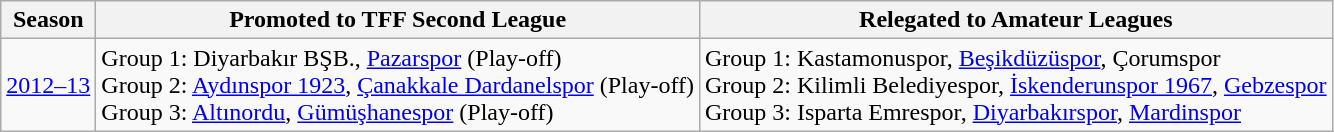<table class="wikitable">
<tr>
<th>Season</th>
<th>Promoted to TFF Second League</th>
<th>Relegated to Amateur Leagues</th>
</tr>
<tr>
<td><a href='#'>2012–13</a></td>
<td>Group 1: Diyarbakır BŞB.,  <a href='#'>Pazarspor</a> (Play-off) <br>Group 2: <a href='#'>Aydınspor 1923</a>, <a href='#'>Çanakkale Dardanelspor</a> (Play-off)<br>Group 3: <a href='#'>Altınordu</a>, <a href='#'>Gümüşhanespor</a> (Play-off)</td>
<td>Group 1: Kastamonuspor, <a href='#'>Beşikdüzüspor</a>, Çorumspor<br>Group 2: Kilimli Belediyespor, <a href='#'>İskenderunspor 1967</a>, <a href='#'>Gebzespor</a><br>Group 3: Isparta Emrespor, <a href='#'>Diyarbakırspor</a>, <a href='#'>Mardinspor</a></td>
</tr>
</table>
